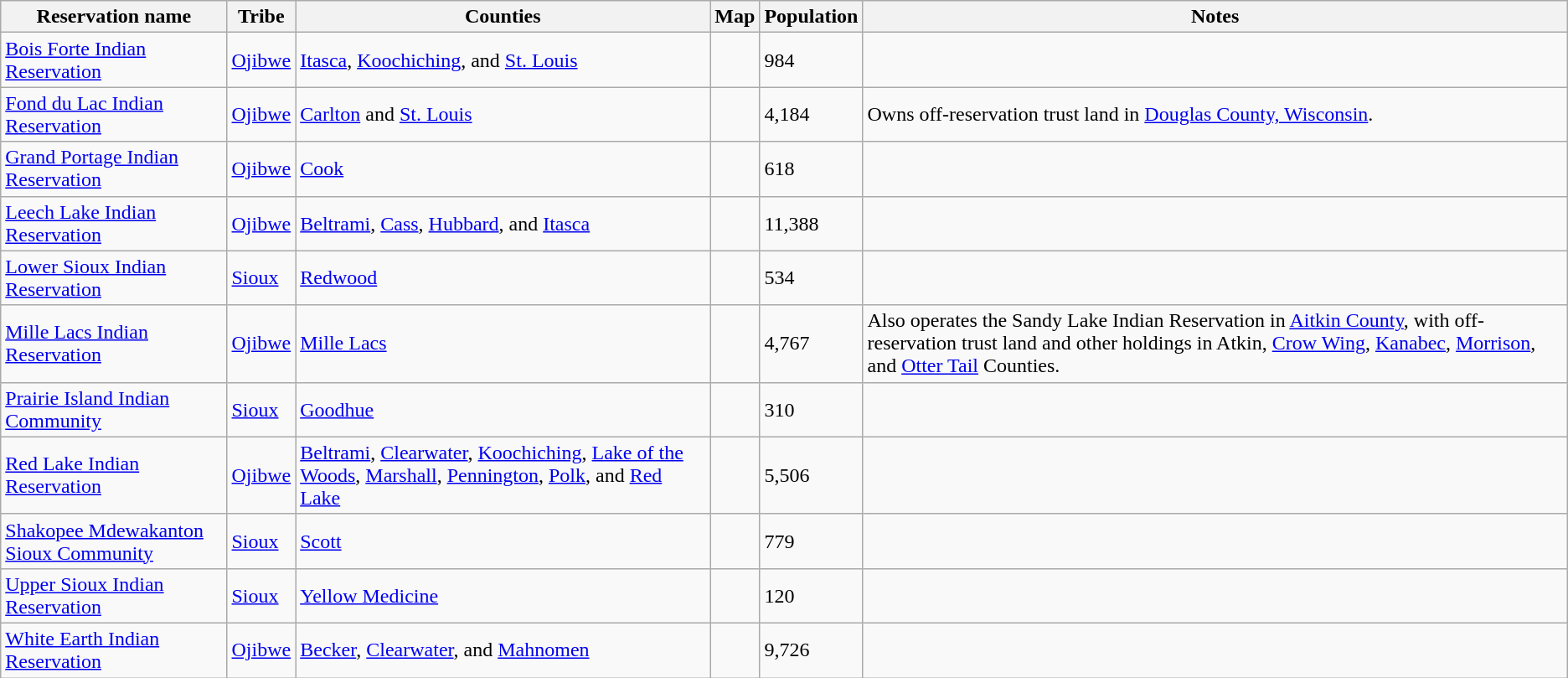<table class="wikitable sortable">
<tr>
<th>Reservation name</th>
<th>Tribe</th>
<th>Counties</th>
<th class="unsortable">Map</th>
<th>Population</th>
<th class="unsortable">Notes</th>
</tr>
<tr>
<td><a href='#'>Bois Forte Indian Reservation</a></td>
<td><a href='#'>Ojibwe</a></td>
<td><a href='#'>Itasca</a>, <a href='#'>Koochiching</a>, and <a href='#'>St. Louis</a></td>
<td></td>
<td>984</td>
<td></td>
</tr>
<tr>
<td><a href='#'>Fond du Lac Indian Reservation</a></td>
<td><a href='#'>Ojibwe</a></td>
<td><a href='#'>Carlton</a> and <a href='#'>St. Louis</a></td>
<td></td>
<td>4,184</td>
<td>Owns off-reservation trust land in <a href='#'>Douglas County, Wisconsin</a>.</td>
</tr>
<tr>
<td><a href='#'>Grand Portage Indian Reservation</a></td>
<td><a href='#'>Ojibwe</a></td>
<td><a href='#'>Cook</a></td>
<td></td>
<td>618</td>
<td></td>
</tr>
<tr>
<td><a href='#'>Leech Lake Indian Reservation</a></td>
<td><a href='#'>Ojibwe</a></td>
<td><a href='#'>Beltrami</a>, <a href='#'>Cass</a>, <a href='#'>Hubbard</a>, and <a href='#'>Itasca</a></td>
<td></td>
<td>11,388</td>
<td></td>
</tr>
<tr>
<td><a href='#'>Lower Sioux Indian Reservation</a></td>
<td><a href='#'>Sioux</a></td>
<td><a href='#'>Redwood</a></td>
<td></td>
<td>534</td>
<td></td>
</tr>
<tr>
<td><a href='#'>Mille Lacs Indian Reservation</a></td>
<td><a href='#'>Ojibwe</a></td>
<td><a href='#'>Mille Lacs</a></td>
<td></td>
<td>4,767</td>
<td>Also operates the Sandy Lake Indian Reservation in <a href='#'>Aitkin County</a>, with off-reservation trust land and other holdings in Atkin, <a href='#'>Crow Wing</a>, <a href='#'>Kanabec</a>, <a href='#'>Morrison</a>, and <a href='#'>Otter Tail</a> Counties.</td>
</tr>
<tr>
<td><a href='#'>Prairie Island Indian Community</a></td>
<td><a href='#'>Sioux</a></td>
<td><a href='#'>Goodhue</a></td>
<td></td>
<td>310</td>
<td></td>
</tr>
<tr>
<td><a href='#'>Red Lake Indian Reservation</a></td>
<td><a href='#'>Ojibwe</a></td>
<td><a href='#'>Beltrami</a>, <a href='#'>Clearwater</a>, <a href='#'>Koochiching</a>, <a href='#'>Lake of the Woods</a>, <a href='#'>Marshall</a>, <a href='#'>Pennington</a>, <a href='#'>Polk</a>, and <a href='#'>Red Lake</a></td>
<td></td>
<td>5,506</td>
<td></td>
</tr>
<tr>
<td><a href='#'>Shakopee Mdewakanton Sioux Community</a></td>
<td><a href='#'>Sioux</a></td>
<td><a href='#'>Scott</a></td>
<td></td>
<td>779</td>
<td></td>
</tr>
<tr>
<td><a href='#'>Upper Sioux Indian Reservation</a></td>
<td><a href='#'>Sioux</a></td>
<td><a href='#'>Yellow Medicine</a></td>
<td></td>
<td>120</td>
<td></td>
</tr>
<tr>
<td><a href='#'>White Earth Indian Reservation</a></td>
<td><a href='#'>Ojibwe</a></td>
<td><a href='#'>Becker</a>, <a href='#'>Clearwater</a>, and <a href='#'>Mahnomen</a></td>
<td></td>
<td>9,726</td>
<td></td>
</tr>
</table>
